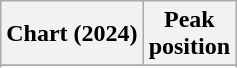<table class="wikitable sortable plainrowheaders" style="text-align:center">
<tr>
<th scope="col">Chart (2024)</th>
<th scope="col">Peak<br>position</th>
</tr>
<tr>
</tr>
<tr>
</tr>
<tr>
</tr>
<tr>
</tr>
</table>
